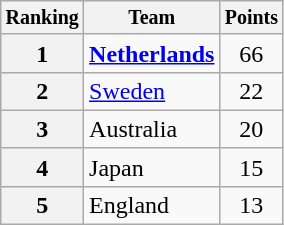<table class="wikitable">
<tr style="font-size:10pt;font-weight:bold">
<th>Ranking</th>
<th>Team</th>
<th>Points</th>
</tr>
<tr>
<th>1</th>
<td> <strong><a href='#'>Netherlands</a></strong></td>
<td align=center>66</td>
</tr>
<tr>
<th>2</th>
<td> <a href='#'>Sweden</a></td>
<td align=center>22</td>
</tr>
<tr>
<th>3</th>
<td> Australia</td>
<td align=center>20</td>
</tr>
<tr>
<th>4</th>
<td> Japan</td>
<td align=center>15</td>
</tr>
<tr>
<th>5</th>
<td> England</td>
<td align=center>13</td>
</tr>
</table>
